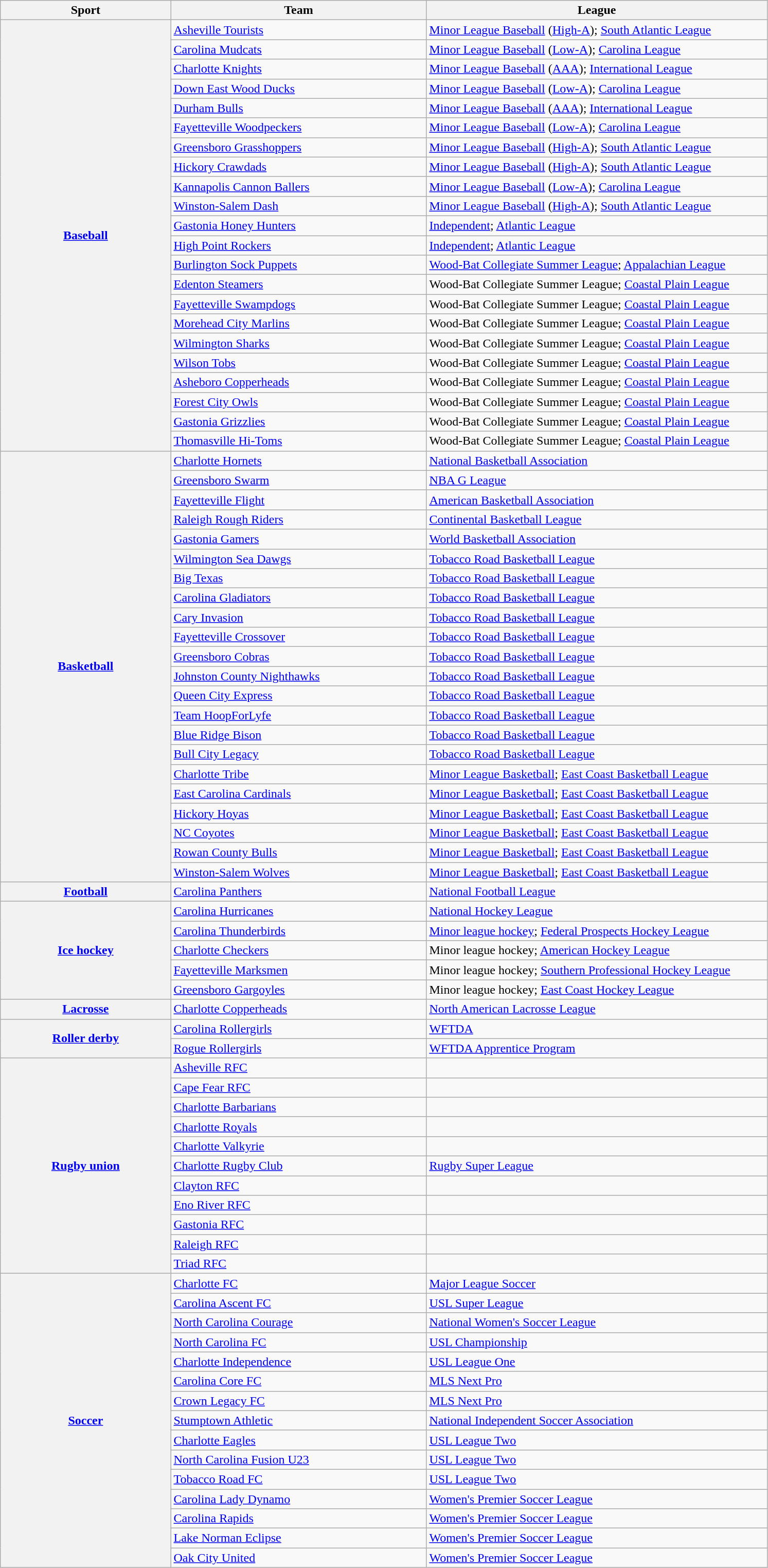<table class="wikitable">
<tr>
<th width="20%">Sport</th>
<th width="30%">Team</th>
<th width="40%">League</th>
</tr>
<tr>
<th rowspan=22><a href='#'>Baseball</a></th>
<td><a href='#'>Asheville Tourists</a></td>
<td><a href='#'>Minor League Baseball</a> (<a href='#'>High-A</a>); <a href='#'>South Atlantic League</a></td>
</tr>
<tr>
<td><a href='#'>Carolina Mudcats</a></td>
<td><a href='#'>Minor League Baseball</a> (<a href='#'>Low-A</a>); <a href='#'>Carolina League</a></td>
</tr>
<tr>
<td><a href='#'>Charlotte Knights</a></td>
<td><a href='#'>Minor League Baseball</a> (<a href='#'>AAA</a>); <a href='#'>International League</a></td>
</tr>
<tr>
<td><a href='#'>Down East Wood Ducks</a></td>
<td><a href='#'>Minor League Baseball</a> (<a href='#'>Low-A</a>); <a href='#'>Carolina League</a></td>
</tr>
<tr>
<td><a href='#'>Durham Bulls</a></td>
<td><a href='#'>Minor League Baseball</a> (<a href='#'>AAA</a>); <a href='#'>International League</a></td>
</tr>
<tr>
<td><a href='#'>Fayetteville Woodpeckers</a></td>
<td><a href='#'>Minor League Baseball</a> (<a href='#'>Low-A</a>); <a href='#'>Carolina League</a></td>
</tr>
<tr>
<td><a href='#'>Greensboro Grasshoppers</a></td>
<td><a href='#'>Minor League Baseball</a> (<a href='#'>High-A</a>); <a href='#'>South Atlantic League</a></td>
</tr>
<tr>
<td><a href='#'>Hickory Crawdads</a></td>
<td><a href='#'>Minor League Baseball</a> (<a href='#'>High-A</a>); <a href='#'>South Atlantic League</a></td>
</tr>
<tr>
<td><a href='#'>Kannapolis Cannon Ballers</a></td>
<td><a href='#'>Minor League Baseball</a> (<a href='#'>Low-A</a>); <a href='#'>Carolina League</a></td>
</tr>
<tr>
<td><a href='#'>Winston-Salem Dash</a></td>
<td><a href='#'>Minor League Baseball</a> (<a href='#'>High-A</a>); <a href='#'>South Atlantic League</a></td>
</tr>
<tr>
<td><a href='#'>Gastonia Honey Hunters</a></td>
<td><a href='#'>Independent</a>; <a href='#'>Atlantic League</a></td>
</tr>
<tr>
<td><a href='#'>High Point Rockers</a></td>
<td><a href='#'>Independent</a>; <a href='#'>Atlantic League</a></td>
</tr>
<tr>
<td><a href='#'>Burlington Sock Puppets</a></td>
<td><a href='#'>Wood-Bat Collegiate Summer League</a>; <a href='#'>Appalachian League</a></td>
</tr>
<tr>
<td><a href='#'>Edenton Steamers</a></td>
<td>Wood-Bat Collegiate Summer League; <a href='#'>Coastal Plain League</a></td>
</tr>
<tr>
<td><a href='#'>Fayetteville Swampdogs</a></td>
<td>Wood-Bat Collegiate Summer League; <a href='#'>Coastal Plain League</a></td>
</tr>
<tr>
<td><a href='#'>Morehead City Marlins</a></td>
<td>Wood-Bat Collegiate Summer League; <a href='#'>Coastal Plain League</a></td>
</tr>
<tr>
<td><a href='#'>Wilmington Sharks</a></td>
<td>Wood-Bat Collegiate Summer League; <a href='#'>Coastal Plain League</a></td>
</tr>
<tr>
<td><a href='#'>Wilson Tobs</a></td>
<td>Wood-Bat Collegiate Summer League; <a href='#'>Coastal Plain League</a></td>
</tr>
<tr>
<td><a href='#'>Asheboro Copperheads</a></td>
<td>Wood-Bat Collegiate Summer League; <a href='#'>Coastal Plain League</a></td>
</tr>
<tr>
<td><a href='#'>Forest City Owls</a></td>
<td>Wood-Bat Collegiate Summer League; <a href='#'>Coastal Plain League</a></td>
</tr>
<tr>
<td><a href='#'>Gastonia Grizzlies</a></td>
<td>Wood-Bat Collegiate Summer League; <a href='#'>Coastal Plain League</a></td>
</tr>
<tr>
<td><a href='#'>Thomasville Hi-Toms</a></td>
<td>Wood-Bat Collegiate Summer League; <a href='#'>Coastal Plain League</a></td>
</tr>
<tr>
<th rowspan=22><a href='#'>Basketball</a></th>
<td><a href='#'>Charlotte Hornets</a></td>
<td><a href='#'>National Basketball Association</a></td>
</tr>
<tr>
<td><a href='#'>Greensboro Swarm</a></td>
<td><a href='#'>NBA G League</a></td>
</tr>
<tr>
<td><a href='#'>Fayetteville Flight</a></td>
<td><a href='#'>American Basketball Association</a></td>
</tr>
<tr>
<td><a href='#'>Raleigh Rough Riders</a></td>
<td><a href='#'>Continental Basketball League</a></td>
</tr>
<tr>
<td><a href='#'>Gastonia Gamers</a></td>
<td><a href='#'>World Basketball Association</a></td>
</tr>
<tr>
<td><a href='#'>Wilmington Sea Dawgs</a></td>
<td><a href='#'>Tobacco Road Basketball League</a></td>
</tr>
<tr>
<td><a href='#'>Big Texas</a></td>
<td><a href='#'>Tobacco Road Basketball League</a></td>
</tr>
<tr>
<td><a href='#'>Carolina Gladiators</a></td>
<td><a href='#'>Tobacco Road Basketball League</a></td>
</tr>
<tr>
<td><a href='#'>Cary Invasion</a></td>
<td><a href='#'>Tobacco Road Basketball League</a></td>
</tr>
<tr>
<td><a href='#'>Fayetteville Crossover</a></td>
<td><a href='#'>Tobacco Road Basketball League</a></td>
</tr>
<tr>
<td><a href='#'>Greensboro Cobras</a></td>
<td><a href='#'>Tobacco Road Basketball League</a></td>
</tr>
<tr>
<td><a href='#'>Johnston County Nighthawks</a></td>
<td><a href='#'>Tobacco Road Basketball League</a></td>
</tr>
<tr>
<td><a href='#'>Queen City Express</a></td>
<td><a href='#'>Tobacco Road Basketball League</a></td>
</tr>
<tr>
<td><a href='#'>Team HoopForLyfe</a></td>
<td><a href='#'>Tobacco Road Basketball League</a></td>
</tr>
<tr>
<td><a href='#'>Blue Ridge Bison</a></td>
<td><a href='#'>Tobacco Road Basketball League</a></td>
</tr>
<tr>
<td><a href='#'>Bull City Legacy</a></td>
<td><a href='#'>Tobacco Road Basketball League</a></td>
</tr>
<tr>
<td><a href='#'>Charlotte Tribe</a></td>
<td><a href='#'>Minor League Basketball</a>; <a href='#'>East Coast Basketball League</a></td>
</tr>
<tr>
<td><a href='#'>East Carolina Cardinals</a></td>
<td><a href='#'>Minor League Basketball</a>; <a href='#'>East Coast Basketball League</a></td>
</tr>
<tr>
<td><a href='#'>Hickory Hoyas</a></td>
<td><a href='#'>Minor League Basketball</a>; <a href='#'>East Coast Basketball League</a></td>
</tr>
<tr>
<td><a href='#'>NC Coyotes</a></td>
<td><a href='#'>Minor League Basketball</a>; <a href='#'>East Coast Basketball League</a></td>
</tr>
<tr>
<td><a href='#'>Rowan County Bulls</a></td>
<td><a href='#'>Minor League Basketball</a>; <a href='#'>East Coast Basketball League</a></td>
</tr>
<tr>
<td><a href='#'>Winston-Salem Wolves</a></td>
<td><a href='#'>Minor League Basketball</a>; <a href='#'>East Coast Basketball League</a></td>
</tr>
<tr>
<th><a href='#'>Football</a></th>
<td><a href='#'>Carolina Panthers</a></td>
<td><a href='#'>National Football League</a></td>
</tr>
<tr>
<th rowspan="5"><a href='#'>Ice hockey</a></th>
<td><a href='#'>Carolina Hurricanes</a></td>
<td><a href='#'>National Hockey League</a></td>
</tr>
<tr>
<td><a href='#'>Carolina Thunderbirds</a></td>
<td><a href='#'>Minor league hockey</a>; <a href='#'>Federal Prospects Hockey League</a></td>
</tr>
<tr>
<td><a href='#'>Charlotte Checkers</a></td>
<td>Minor league hockey; <a href='#'>American Hockey League</a></td>
</tr>
<tr>
<td><a href='#'>Fayetteville Marksmen</a></td>
<td>Minor league hockey; <a href='#'>Southern Professional Hockey League</a></td>
</tr>
<tr>
<td><a href='#'>Greensboro Gargoyles</a></td>
<td>Minor league hockey; <a href='#'>East Coast Hockey League</a></td>
</tr>
<tr>
<th><a href='#'>Lacrosse</a></th>
<td><a href='#'>Charlotte Copperheads</a></td>
<td><a href='#'>North American Lacrosse League</a></td>
</tr>
<tr>
<th rowspan="2"><a href='#'>Roller derby</a></th>
<td><a href='#'>Carolina Rollergirls</a></td>
<td><a href='#'>WFTDA</a></td>
</tr>
<tr>
<td><a href='#'>Rogue Rollergirls</a></td>
<td><a href='#'>WFTDA Apprentice Program</a></td>
</tr>
<tr>
<th rowspan="11"><a href='#'>Rugby union</a></th>
<td><a href='#'>Asheville RFC</a></td>
<td></td>
</tr>
<tr>
<td><a href='#'>Cape Fear RFC</a></td>
<td></td>
</tr>
<tr>
<td><a href='#'>Charlotte Barbarians</a></td>
<td></td>
</tr>
<tr>
<td><a href='#'>Charlotte Royals</a></td>
<td></td>
</tr>
<tr>
<td><a href='#'>Charlotte Valkyrie</a></td>
<td></td>
</tr>
<tr>
<td><a href='#'>Charlotte Rugby Club</a></td>
<td><a href='#'>Rugby Super League</a></td>
</tr>
<tr>
<td><a href='#'>Clayton RFC</a></td>
<td></td>
</tr>
<tr>
<td><a href='#'>Eno River RFC</a></td>
<td></td>
</tr>
<tr>
<td><a href='#'>Gastonia RFC</a></td>
<td></td>
</tr>
<tr>
<td><a href='#'>Raleigh RFC</a></td>
<td></td>
</tr>
<tr>
<td><a href='#'>Triad RFC</a></td>
<td></td>
</tr>
<tr>
<th rowspan=15><a href='#'>Soccer</a></th>
<td><a href='#'>Charlotte FC</a></td>
<td><a href='#'>Major League Soccer</a></td>
</tr>
<tr>
<td><a href='#'>Carolina Ascent FC</a></td>
<td><a href='#'>USL Super League</a></td>
</tr>
<tr>
<td><a href='#'>North Carolina Courage</a></td>
<td><a href='#'>National Women's Soccer League</a></td>
</tr>
<tr>
<td><a href='#'>North Carolina FC</a></td>
<td><a href='#'>USL Championship</a></td>
</tr>
<tr>
<td><a href='#'>Charlotte Independence</a></td>
<td><a href='#'>USL League One</a></td>
</tr>
<tr>
<td><a href='#'>Carolina Core FC</a></td>
<td><a href='#'>MLS Next Pro</a></td>
</tr>
<tr>
<td><a href='#'>Crown Legacy FC</a></td>
<td><a href='#'>MLS Next Pro</a></td>
</tr>
<tr>
<td><a href='#'>Stumptown Athletic</a></td>
<td><a href='#'>National Independent Soccer Association</a></td>
</tr>
<tr>
<td><a href='#'>Charlotte Eagles</a></td>
<td><a href='#'>USL League Two</a></td>
</tr>
<tr>
<td><a href='#'>North Carolina Fusion U23</a></td>
<td><a href='#'>USL League Two</a></td>
</tr>
<tr>
<td><a href='#'>Tobacco Road FC</a></td>
<td><a href='#'>USL League Two</a></td>
</tr>
<tr>
<td><a href='#'>Carolina Lady Dynamo</a></td>
<td><a href='#'>Women's Premier Soccer League</a></td>
</tr>
<tr>
<td><a href='#'>Carolina Rapids</a></td>
<td><a href='#'>Women's Premier Soccer League</a></td>
</tr>
<tr>
<td><a href='#'>Lake Norman Eclipse</a></td>
<td><a href='#'>Women's Premier Soccer League</a></td>
</tr>
<tr>
<td><a href='#'>Oak City United</a></td>
<td><a href='#'>Women's Premier Soccer League</a></td>
</tr>
</table>
